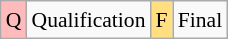<table class="wikitable" style="margin:0.5em auto; font-size:90%; line-height:1.25em;">
<tr>
<td bgcolor="#FFBBBB" align=center>Q</td>
<td>Qualification</td>
<td bgcolor="#FFDF80" align=center>F</td>
<td>Final</td>
</tr>
</table>
